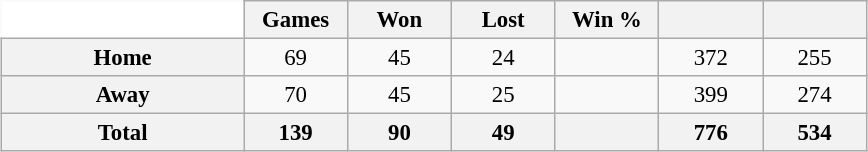<table class="wikitable" style="font-size:95%; text-align:center; width:38em; border:0;margin:0.5em auto;">
<tr>
<td width="28%" style="background:#fff;border:0;"></td>
<th width="12%">Games</th>
<th width="12%">Won</th>
<th width="12%">Lost</th>
<th width="12%">Win %</th>
<th width="12%"></th>
<th width="12%"></th>
</tr>
<tr>
<th>Home</th>
<td>69</td>
<td>45</td>
<td>24</td>
<td></td>
<td>372</td>
<td>255</td>
</tr>
<tr>
<th>Away</th>
<td>70</td>
<td>45</td>
<td>25</td>
<td></td>
<td>399</td>
<td>274</td>
</tr>
<tr>
<th>Total</th>
<th>139</th>
<th>90</th>
<th>49</th>
<th></th>
<th>776</th>
<th>534</th>
</tr>
</table>
